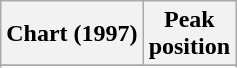<table class="wikitable sortable">
<tr>
<th>Chart (1997)</th>
<th>Peak <br>position</th>
</tr>
<tr>
</tr>
<tr>
</tr>
<tr>
</tr>
<tr>
</tr>
<tr>
</tr>
<tr>
</tr>
<tr>
</tr>
<tr>
</tr>
</table>
